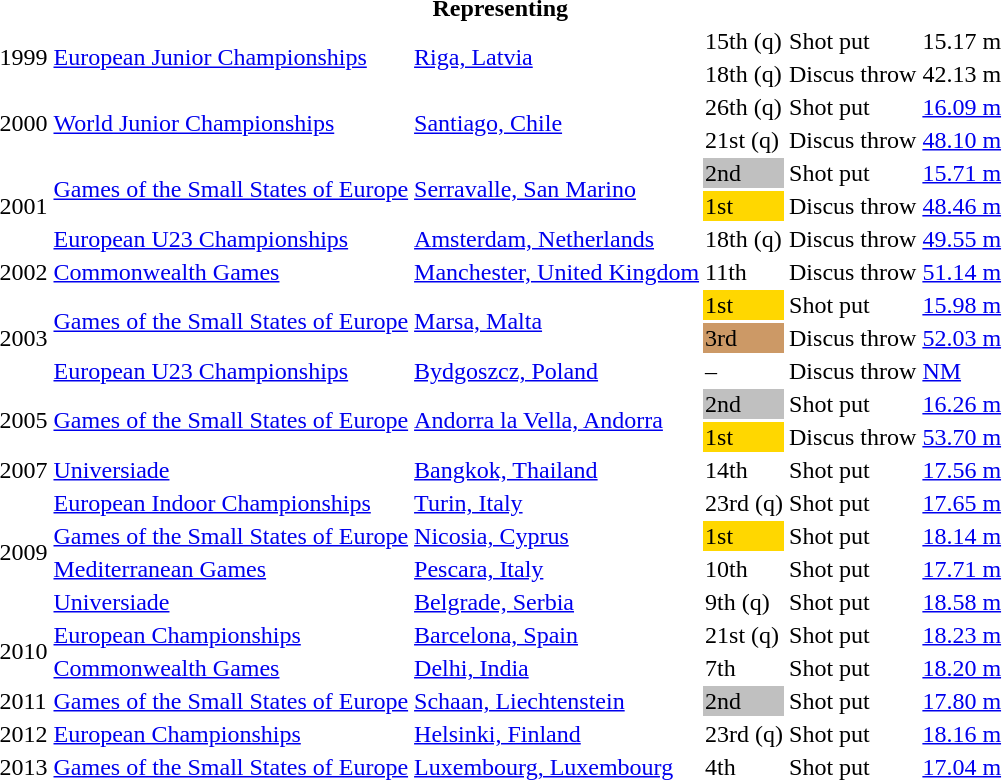<table>
<tr>
<th colspan="6">Representing </th>
</tr>
<tr>
<td rowspan=2>1999</td>
<td rowspan=2><a href='#'>European Junior Championships</a></td>
<td rowspan=2><a href='#'>Riga, Latvia</a></td>
<td>15th (q)</td>
<td>Shot put</td>
<td>15.17 m</td>
</tr>
<tr>
<td>18th (q)</td>
<td>Discus throw</td>
<td>42.13 m</td>
</tr>
<tr>
<td rowspan=2>2000</td>
<td rowspan=2><a href='#'>World Junior Championships</a></td>
<td rowspan=2><a href='#'>Santiago, Chile</a></td>
<td>26th (q)</td>
<td>Shot put</td>
<td><a href='#'>16.09 m</a></td>
</tr>
<tr>
<td>21st (q)</td>
<td>Discus throw</td>
<td><a href='#'>48.10 m</a></td>
</tr>
<tr>
<td rowspan=3>2001</td>
<td rowspan=2><a href='#'>Games of the Small States of Europe</a></td>
<td rowspan=2><a href='#'>Serravalle, San Marino</a></td>
<td bgcolor=silver>2nd</td>
<td>Shot put</td>
<td><a href='#'>15.71 m</a></td>
</tr>
<tr>
<td bgcolor=gold>1st</td>
<td>Discus throw</td>
<td><a href='#'>48.46 m</a></td>
</tr>
<tr>
<td><a href='#'>European U23 Championships</a></td>
<td><a href='#'>Amsterdam, Netherlands</a></td>
<td>18th (q)</td>
<td>Discus throw</td>
<td><a href='#'>49.55 m</a></td>
</tr>
<tr>
<td>2002</td>
<td><a href='#'>Commonwealth Games</a></td>
<td><a href='#'>Manchester, United Kingdom</a></td>
<td>11th</td>
<td>Discus throw</td>
<td><a href='#'>51.14 m</a></td>
</tr>
<tr>
<td rowspan=3>2003</td>
<td rowspan=2><a href='#'>Games of the Small States of Europe</a></td>
<td rowspan=2><a href='#'>Marsa, Malta</a></td>
<td bgcolor=gold>1st</td>
<td>Shot put</td>
<td><a href='#'>15.98 m</a></td>
</tr>
<tr>
<td bgcolor=cc9966>3rd</td>
<td>Discus throw</td>
<td><a href='#'>52.03 m</a></td>
</tr>
<tr>
<td><a href='#'>European U23 Championships</a></td>
<td><a href='#'>Bydgoszcz, Poland</a></td>
<td>–</td>
<td>Discus throw</td>
<td><a href='#'>NM</a></td>
</tr>
<tr>
<td rowspan=2>2005</td>
<td rowspan=2><a href='#'>Games of the Small States of Europe</a></td>
<td rowspan=2><a href='#'>Andorra la Vella, Andorra</a></td>
<td bgcolor=silver>2nd</td>
<td>Shot put</td>
<td><a href='#'>16.26 m</a></td>
</tr>
<tr>
<td bgcolor=gold>1st</td>
<td>Discus throw</td>
<td><a href='#'>53.70 m</a></td>
</tr>
<tr>
<td>2007</td>
<td><a href='#'>Universiade</a></td>
<td><a href='#'>Bangkok, Thailand</a></td>
<td>14th</td>
<td>Shot put</td>
<td><a href='#'>17.56 m</a></td>
</tr>
<tr>
<td rowspan=4>2009</td>
<td><a href='#'>European Indoor Championships</a></td>
<td><a href='#'>Turin, Italy</a></td>
<td>23rd (q)</td>
<td>Shot put</td>
<td><a href='#'>17.65 m</a></td>
</tr>
<tr>
<td><a href='#'>Games of the Small States of Europe</a></td>
<td><a href='#'>Nicosia, Cyprus</a></td>
<td bgcolor=gold>1st</td>
<td>Shot put</td>
<td><a href='#'>18.14 m</a></td>
</tr>
<tr>
<td><a href='#'>Mediterranean Games</a></td>
<td><a href='#'>Pescara, Italy</a></td>
<td>10th</td>
<td>Shot put</td>
<td><a href='#'>17.71 m</a></td>
</tr>
<tr>
<td><a href='#'>Universiade</a></td>
<td><a href='#'>Belgrade, Serbia</a></td>
<td>9th (q)</td>
<td>Shot put</td>
<td><a href='#'>18.58 m</a></td>
</tr>
<tr>
<td rowspan=2>2010</td>
<td><a href='#'>European Championships</a></td>
<td><a href='#'>Barcelona, Spain</a></td>
<td>21st (q)</td>
<td>Shot put</td>
<td><a href='#'>18.23 m</a></td>
</tr>
<tr>
<td><a href='#'>Commonwealth Games</a></td>
<td><a href='#'>Delhi, India</a></td>
<td>7th</td>
<td>Shot put</td>
<td><a href='#'>18.20 m</a></td>
</tr>
<tr>
<td>2011</td>
<td><a href='#'>Games of the Small States of Europe</a></td>
<td><a href='#'>Schaan, Liechtenstein</a></td>
<td bgcolor=silver>2nd</td>
<td>Shot put</td>
<td><a href='#'>17.80 m</a></td>
</tr>
<tr>
<td>2012</td>
<td><a href='#'>European Championships</a></td>
<td><a href='#'>Helsinki, Finland</a></td>
<td>23rd (q)</td>
<td>Shot put</td>
<td><a href='#'>18.16 m</a></td>
</tr>
<tr>
<td>2013</td>
<td><a href='#'>Games of the Small States of Europe</a></td>
<td><a href='#'>Luxembourg, Luxembourg</a></td>
<td>4th</td>
<td>Shot put</td>
<td><a href='#'>17.04 m</a></td>
</tr>
</table>
